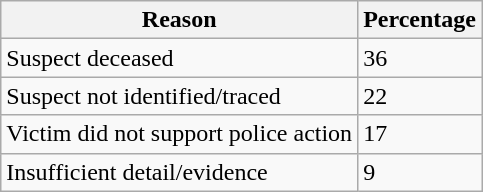<table class="wikitable">
<tr>
<th>Reason</th>
<th>Percentage</th>
</tr>
<tr>
<td>Suspect deceased</td>
<td>36</td>
</tr>
<tr>
<td>Suspect not identified/traced</td>
<td>22</td>
</tr>
<tr>
<td>Victim did not support police action</td>
<td>17</td>
</tr>
<tr>
<td>Insufficient detail/evidence</td>
<td>9</td>
</tr>
</table>
